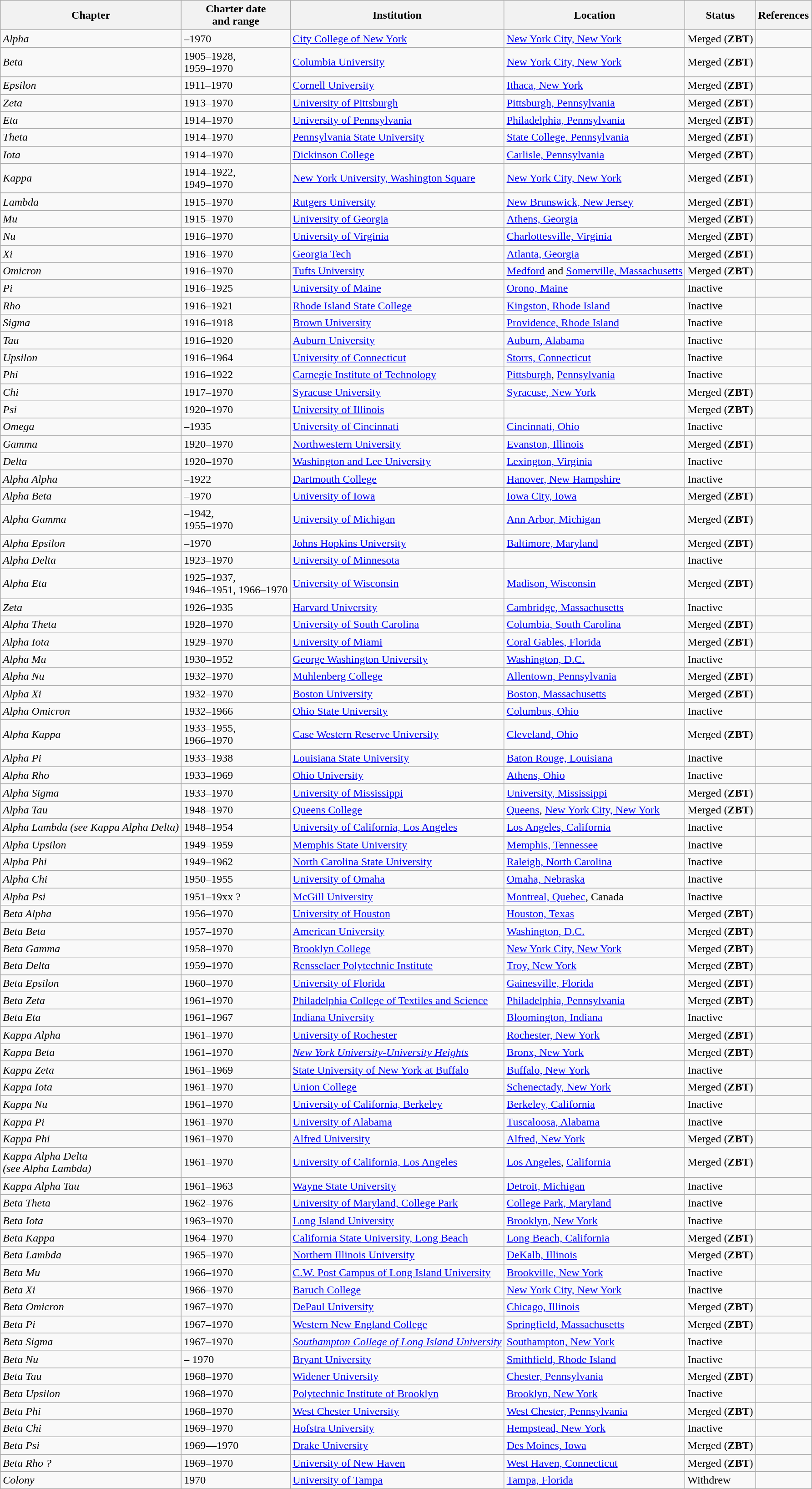<table class="wikitable sortable">
<tr>
<th>Chapter</th>
<th>Charter date<br>and range</th>
<th>Institution</th>
<th>Location</th>
<th>Status</th>
<th>References</th>
</tr>
<tr>
<td><em>Alpha</em></td>
<td>–1970</td>
<td><a href='#'>City College of New York</a></td>
<td><a href='#'>New York City, New York</a></td>
<td>Merged (<strong>ΖΒΤ</strong>)</td>
<td></td>
</tr>
<tr>
<td><em>Beta</em></td>
<td>1905–1928,<br>1959–1970</td>
<td><a href='#'>Columbia University</a></td>
<td><a href='#'>New York City, New York</a></td>
<td>Merged (<strong>ΖΒΤ</strong>)</td>
<td></td>
</tr>
<tr>
<td><em>Epsilon</em></td>
<td>1911–1970</td>
<td><a href='#'>Cornell University</a></td>
<td><a href='#'>Ithaca, New York</a></td>
<td>Merged (<strong>ΖΒΤ</strong>)</td>
<td></td>
</tr>
<tr>
<td><em>Zeta</em></td>
<td>1913–1970</td>
<td><a href='#'>University of Pittsburgh</a></td>
<td><a href='#'>Pittsburgh, Pennsylvania</a></td>
<td>Merged (<strong>ΖΒΤ</strong>)</td>
<td></td>
</tr>
<tr>
<td><em>Eta</em></td>
<td>1914–1970</td>
<td><a href='#'>University of Pennsylvania</a></td>
<td><a href='#'>Philadelphia, Pennsylvania</a></td>
<td>Merged (<strong>ΖΒΤ</strong>)</td>
<td></td>
</tr>
<tr>
<td><em>Theta</em></td>
<td>1914–1970</td>
<td><a href='#'>Pennsylvania State University</a></td>
<td><a href='#'>State College, Pennsylvania</a></td>
<td>Merged (<strong>ΖΒΤ</strong>)</td>
<td></td>
</tr>
<tr>
<td><em>Iota</em></td>
<td>1914–1970</td>
<td><a href='#'>Dickinson College</a></td>
<td><a href='#'>Carlisle, Pennsylvania</a></td>
<td>Merged (<strong>ΖΒΤ</strong>)</td>
<td></td>
</tr>
<tr>
<td><em>Kappa</em></td>
<td>1914–1922,<br>1949–1970</td>
<td><a href='#'>New York University, Washington Square</a></td>
<td><a href='#'>New York City, New York</a></td>
<td>Merged (<strong>ΖΒΤ</strong>)</td>
<td></td>
</tr>
<tr>
<td><em>Lambda</em></td>
<td>1915–1970</td>
<td><a href='#'>Rutgers University</a></td>
<td><a href='#'>New Brunswick, New Jersey</a></td>
<td>Merged (<strong>ΖΒΤ</strong>)</td>
<td></td>
</tr>
<tr>
<td><em>Mu</em></td>
<td>1915–1970</td>
<td><a href='#'>University of Georgia</a></td>
<td><a href='#'>Athens, Georgia</a></td>
<td>Merged (<strong>ΖΒΤ</strong>)</td>
<td></td>
</tr>
<tr>
<td><em>Nu</em></td>
<td>1916–1970</td>
<td><a href='#'>University of Virginia</a></td>
<td><a href='#'>Charlottesville, Virginia</a></td>
<td>Merged (<strong>ΖΒΤ</strong>)</td>
<td></td>
</tr>
<tr>
<td><em>Xi</em></td>
<td>1916–1970</td>
<td><a href='#'>Georgia Tech</a></td>
<td><a href='#'>Atlanta, Georgia</a></td>
<td>Merged (<strong>ΖΒΤ</strong>)</td>
<td></td>
</tr>
<tr>
<td><em>Omicron</em></td>
<td>1916–1970</td>
<td><a href='#'>Tufts University</a></td>
<td><a href='#'>Medford</a> and <a href='#'>Somerville, Massachusetts</a></td>
<td>Merged (<strong>ΖΒΤ</strong>)</td>
<td></td>
</tr>
<tr>
<td><em>Pi</em></td>
<td>1916–1925</td>
<td><a href='#'>University of Maine</a></td>
<td><a href='#'>Orono, Maine</a></td>
<td>Inactive</td>
<td></td>
</tr>
<tr>
<td><em>Rho</em></td>
<td>1916–1921</td>
<td><a href='#'>Rhode Island State College</a></td>
<td><a href='#'>Kingston, Rhode Island</a></td>
<td>Inactive</td>
<td></td>
</tr>
<tr>
<td><em>Sigma</em></td>
<td>1916–1918</td>
<td><a href='#'>Brown University</a></td>
<td><a href='#'>Providence, Rhode Island</a></td>
<td>Inactive</td>
<td></td>
</tr>
<tr>
<td><em>Tau</em></td>
<td>1916–1920</td>
<td><a href='#'>Auburn University</a></td>
<td><a href='#'>Auburn, Alabama</a></td>
<td>Inactive</td>
<td></td>
</tr>
<tr>
<td><em>Upsilon</em></td>
<td>1916–1964</td>
<td><a href='#'>University of Connecticut</a></td>
<td><a href='#'>Storrs, Connecticut</a></td>
<td>Inactive</td>
<td></td>
</tr>
<tr>
<td><em>Phi</em></td>
<td>1916–1922</td>
<td><a href='#'>Carnegie Institute of Technology</a></td>
<td><a href='#'>Pittsburgh</a>, <a href='#'>Pennsylvania</a></td>
<td>Inactive</td>
<td></td>
</tr>
<tr>
<td><em>Chi</em></td>
<td>1917–1970</td>
<td><a href='#'>Syracuse University</a></td>
<td><a href='#'>Syracuse, New York</a></td>
<td>Merged (<strong>ΖΒΤ</strong>)</td>
<td></td>
</tr>
<tr>
<td><em>Psi</em></td>
<td>1920–1970</td>
<td><a href='#'>University of Illinois</a></td>
<td></td>
<td>Merged (<strong>ΖΒΤ</strong>)</td>
<td></td>
</tr>
<tr>
<td><em>Omega</em></td>
<td>–1935</td>
<td><a href='#'>University of Cincinnati</a></td>
<td><a href='#'>Cincinnati, Ohio</a></td>
<td>Inactive</td>
<td></td>
</tr>
<tr>
<td><em>Gamma</em></td>
<td>1920–1970</td>
<td><a href='#'>Northwestern University</a></td>
<td><a href='#'>Evanston, Illinois</a></td>
<td>Merged (<strong>ΖΒΤ</strong>)</td>
<td></td>
</tr>
<tr>
<td><em>Delta</em></td>
<td>1920–1970</td>
<td><a href='#'>Washington and Lee University</a></td>
<td><a href='#'>Lexington, Virginia</a></td>
<td>Inactive</td>
<td></td>
</tr>
<tr>
<td><em>Alpha Alpha</em></td>
<td>–1922</td>
<td><a href='#'>Dartmouth College</a></td>
<td><a href='#'>Hanover, New Hampshire</a></td>
<td>Inactive</td>
<td></td>
</tr>
<tr>
<td><em>Alpha Beta</em></td>
<td>–1970</td>
<td><a href='#'>University of Iowa</a></td>
<td><a href='#'>Iowa City, Iowa</a></td>
<td>Merged (<strong>ΖΒΤ</strong>)</td>
<td></td>
</tr>
<tr>
<td><em>Alpha Gamma</em></td>
<td>–1942,<br>1955–1970</td>
<td><a href='#'>University of Michigan</a></td>
<td><a href='#'>Ann Arbor, Michigan</a></td>
<td>Merged (<strong>ΖΒΤ</strong>)</td>
<td></td>
</tr>
<tr>
<td><em>Alpha Epsilon</em></td>
<td>–1970</td>
<td><a href='#'>Johns Hopkins University</a></td>
<td><a href='#'>Baltimore, Maryland</a></td>
<td>Merged (<strong>ΖΒΤ</strong>)</td>
<td></td>
</tr>
<tr>
<td><em>Alpha Delta</em></td>
<td>1923–1970</td>
<td><a href='#'>University of Minnesota</a></td>
<td></td>
<td>Inactive</td>
<td></td>
</tr>
<tr>
<td><em>Alpha Eta</em></td>
<td>1925–1937,<br>1946–1951, 1966–1970</td>
<td><a href='#'>University of Wisconsin</a></td>
<td><a href='#'>Madison, Wisconsin</a></td>
<td>Merged (<strong>ΖΒΤ</strong>)</td>
<td></td>
</tr>
<tr>
<td><em>Zeta</em></td>
<td>1926–1935</td>
<td><a href='#'>Harvard University</a></td>
<td><a href='#'>Cambridge, Massachusetts</a></td>
<td>Inactive</td>
<td></td>
</tr>
<tr>
<td><em>Alpha Theta</em></td>
<td>1928–1970</td>
<td><a href='#'>University of South Carolina</a></td>
<td><a href='#'>Columbia, South Carolina</a></td>
<td>Merged (<strong>ΖΒΤ</strong>)</td>
<td></td>
</tr>
<tr>
<td><em>Alpha Iota</em></td>
<td>1929–1970</td>
<td><a href='#'>University of Miami</a></td>
<td><a href='#'>Coral Gables, Florida</a></td>
<td>Merged (<strong>ΖΒΤ</strong>)</td>
<td></td>
</tr>
<tr>
<td><em>Alpha Mu</em></td>
<td>1930–1952</td>
<td><a href='#'>George Washington University</a></td>
<td><a href='#'>Washington, D.C.</a></td>
<td>Inactive</td>
<td></td>
</tr>
<tr>
<td><em>Alpha Nu</em></td>
<td>1932–1970</td>
<td><a href='#'>Muhlenberg College</a></td>
<td><a href='#'>Allentown, Pennsylvania</a></td>
<td>Merged (<strong>ΖΒΤ</strong>)</td>
<td></td>
</tr>
<tr>
<td><em>Alpha Xi</em></td>
<td>1932–1970</td>
<td><a href='#'>Boston University</a></td>
<td><a href='#'>Boston, Massachusetts</a></td>
<td>Merged (<strong>ΖΒΤ</strong>)</td>
<td></td>
</tr>
<tr>
<td><em>Alpha Omicron</em></td>
<td>1932–1966</td>
<td><a href='#'>Ohio State University</a></td>
<td><a href='#'>Columbus, Ohio</a></td>
<td>Inactive</td>
<td></td>
</tr>
<tr>
<td><em>Alpha Kappa</em></td>
<td>1933–1955,<br>1966–1970</td>
<td><a href='#'>Case Western Reserve University</a></td>
<td><a href='#'>Cleveland, Ohio</a></td>
<td>Merged (<strong>ΖΒΤ</strong>)</td>
<td></td>
</tr>
<tr>
<td><em>Alpha Pi</em></td>
<td>1933–1938</td>
<td><a href='#'>Louisiana State University</a></td>
<td><a href='#'>Baton Rouge, Louisiana</a></td>
<td>Inactive</td>
<td></td>
</tr>
<tr>
<td><em>Alpha Rho</em></td>
<td>1933–1969</td>
<td><a href='#'>Ohio University</a></td>
<td><a href='#'>Athens, Ohio</a></td>
<td>Inactive</td>
<td></td>
</tr>
<tr>
<td><em>Alpha Sigma</em></td>
<td>1933–1970</td>
<td><a href='#'>University of Mississippi</a></td>
<td><a href='#'>University, Mississippi</a></td>
<td>Merged (<strong>ΖΒΤ</strong>)</td>
<td></td>
</tr>
<tr>
<td><em>Alpha Tau</em></td>
<td>1948–1970</td>
<td><a href='#'>Queens College</a></td>
<td><a href='#'>Queens</a>, <a href='#'>New York City, New York</a></td>
<td>Merged (<strong>ΖΒΤ</strong>)</td>
<td></td>
</tr>
<tr>
<td><em>Alpha Lambda (see</em> <em>Kappa Alpha Delta)</em></td>
<td>1948–1954</td>
<td><a href='#'>University of California, Los Angeles</a></td>
<td><a href='#'>Los Angeles, California</a></td>
<td>Inactive</td>
<td></td>
</tr>
<tr>
<td><em>Alpha Upsilon</em></td>
<td>1949–1959</td>
<td><a href='#'>Memphis State University</a></td>
<td><a href='#'>Memphis, Tennessee</a></td>
<td>Inactive</td>
<td></td>
</tr>
<tr>
<td><em>Alpha Phi</em></td>
<td>1949–1962</td>
<td><a href='#'>North Carolina State University</a></td>
<td><a href='#'>Raleigh, North Carolina</a></td>
<td>Inactive</td>
<td></td>
</tr>
<tr>
<td><em>Alpha Chi</em></td>
<td>1950–1955</td>
<td><a href='#'>University of Omaha</a></td>
<td><a href='#'>Omaha, Nebraska</a></td>
<td>Inactive</td>
<td></td>
</tr>
<tr>
<td><em>Alpha Psi</em></td>
<td>1951–19xx ?</td>
<td><a href='#'>McGill University</a></td>
<td><a href='#'>Montreal, Quebec</a>, Canada</td>
<td>Inactive</td>
<td></td>
</tr>
<tr>
<td><em>Beta Alpha</em></td>
<td>1956–1970</td>
<td><a href='#'>University of Houston</a></td>
<td><a href='#'>Houston, Texas</a></td>
<td>Merged (<strong>ΖΒΤ</strong>)</td>
<td></td>
</tr>
<tr>
<td><em>Beta Beta</em></td>
<td>1957–1970</td>
<td><a href='#'>American University</a></td>
<td><a href='#'>Washington, D.C.</a></td>
<td>Merged (<strong>ΖΒΤ</strong>)</td>
<td></td>
</tr>
<tr>
<td><em>Beta Gamma</em></td>
<td>1958–1970</td>
<td><a href='#'>Brooklyn College</a></td>
<td><a href='#'>New York City, New York</a></td>
<td>Merged (<strong>ΖΒΤ</strong>)</td>
<td></td>
</tr>
<tr>
<td><em>Beta Delta</em></td>
<td>1959–1970</td>
<td><a href='#'>Rensselaer Polytechnic Institute</a></td>
<td><a href='#'>Troy, New York</a></td>
<td>Merged (<strong>ΖΒΤ</strong>)</td>
<td></td>
</tr>
<tr>
<td><em>Beta Epsilon</em></td>
<td>1960–1970</td>
<td><a href='#'>University of Florida</a></td>
<td><a href='#'>Gainesville, Florida</a></td>
<td>Merged (<strong>ΖΒΤ</strong>)</td>
<td></td>
</tr>
<tr>
<td><em>Beta Zeta</em></td>
<td>1961–1970</td>
<td><a href='#'>Philadelphia College of Textiles and Science</a></td>
<td><a href='#'>Philadelphia, Pennsylvania</a></td>
<td>Merged (<strong>ΖΒΤ</strong>)</td>
<td></td>
</tr>
<tr>
<td><em>Beta Eta</em></td>
<td>1961–1967</td>
<td><a href='#'>Indiana University</a></td>
<td><a href='#'>Bloomington, Indiana</a></td>
<td>Inactive</td>
<td></td>
</tr>
<tr>
<td><em>Kappa Alpha</em></td>
<td>1961–1970</td>
<td><a href='#'>University of Rochester</a></td>
<td><a href='#'>Rochester, New York</a></td>
<td>Merged (<strong>ΖΒΤ</strong>)</td>
<td></td>
</tr>
<tr>
<td><em>Kappa Beta</em></td>
<td>1961–1970</td>
<td><em><a href='#'>New York University-University Heights</a></em></td>
<td><a href='#'>Bronx, New York</a></td>
<td>Merged (<strong>ΖΒΤ</strong>)</td>
<td></td>
</tr>
<tr>
<td><em>Kappa Zeta</em></td>
<td>1961–1969</td>
<td><a href='#'>State University of New York at Buffalo</a></td>
<td><a href='#'>Buffalo, New York</a></td>
<td>Inactive</td>
<td></td>
</tr>
<tr>
<td><em>Kappa Iota</em></td>
<td>1961–1970</td>
<td><a href='#'>Union College</a></td>
<td><a href='#'>Schenectady, New York</a></td>
<td>Merged (<strong>ΖΒΤ</strong>)</td>
<td></td>
</tr>
<tr>
<td><em>Kappa Nu</em></td>
<td>1961–1970</td>
<td><a href='#'>University of California, Berkeley</a></td>
<td><a href='#'>Berkeley, California</a></td>
<td>Inactive</td>
<td></td>
</tr>
<tr>
<td><em>Kappa Pi</em></td>
<td>1961–1970</td>
<td><a href='#'>University of Alabama</a></td>
<td><a href='#'>Tuscaloosa, Alabama</a></td>
<td>Inactive</td>
<td></td>
</tr>
<tr>
<td><em>Kappa Phi</em></td>
<td>1961–1970</td>
<td><a href='#'>Alfred University</a></td>
<td><a href='#'>Alfred, New York</a></td>
<td>Merged (<strong>ΖΒΤ</strong>)</td>
<td></td>
</tr>
<tr>
<td><em>Kappa Alpha Delta</em><br><em>(see Alpha Lambda)</em></td>
<td>1961–1970</td>
<td><a href='#'>University of California, Los Angeles</a></td>
<td><a href='#'>Los Angeles</a>, <a href='#'>California</a></td>
<td>Merged (<strong>ΖΒΤ</strong>)</td>
<td></td>
</tr>
<tr>
<td><em>Kappa Alpha Tau</em></td>
<td>1961–1963</td>
<td><a href='#'>Wayne State University</a></td>
<td><a href='#'>Detroit, Michigan</a></td>
<td>Inactive</td>
<td></td>
</tr>
<tr>
<td><em>Beta Theta</em></td>
<td>1962–1976</td>
<td><a href='#'>University of Maryland, College Park</a></td>
<td><a href='#'>College Park, Maryland</a></td>
<td>Inactive</td>
<td></td>
</tr>
<tr>
<td><em>Beta Iota</em></td>
<td>1963–1970</td>
<td><a href='#'>Long Island University</a></td>
<td><a href='#'>Brooklyn, New York</a></td>
<td>Inactive</td>
<td></td>
</tr>
<tr>
<td><em>Beta Kappa</em></td>
<td>1964–1970</td>
<td><a href='#'>California State University, Long Beach</a></td>
<td><a href='#'>Long Beach, California</a></td>
<td>Merged (<strong>ΖΒΤ</strong>)</td>
<td></td>
</tr>
<tr>
<td><em>Beta Lambda</em></td>
<td>1965–1970</td>
<td><a href='#'>Northern Illinois University</a></td>
<td><a href='#'>DeKalb, Illinois</a></td>
<td>Merged (<strong>ΖΒΤ</strong>)</td>
<td></td>
</tr>
<tr>
<td><em>Beta Mu</em></td>
<td>1966–1970</td>
<td><a href='#'>C.W. Post Campus of Long Island University</a></td>
<td><a href='#'>Brookville, New York</a></td>
<td>Inactive</td>
<td></td>
</tr>
<tr>
<td><em>Beta Xi</em></td>
<td>1966–1970</td>
<td><a href='#'>Baruch College</a></td>
<td><a href='#'>New York City, New York</a></td>
<td>Inactive</td>
<td></td>
</tr>
<tr>
<td><em>Beta Omicron</em></td>
<td>1967–1970</td>
<td><a href='#'>DePaul University</a></td>
<td><a href='#'>Chicago, Illinois</a></td>
<td>Merged (<strong>ΖΒΤ</strong>)</td>
<td></td>
</tr>
<tr>
<td><em>Beta Pi</em></td>
<td>1967–1970</td>
<td><a href='#'>Western New England College</a></td>
<td><a href='#'>Springfield, Massachusetts</a></td>
<td>Merged (<strong>ΖΒΤ</strong>)</td>
<td></td>
</tr>
<tr>
<td><em>Beta Sigma</em></td>
<td>1967–1970</td>
<td><em><a href='#'>Southampton College of Long Island University</a></em></td>
<td><a href='#'>Southampton, New York</a></td>
<td>Inactive</td>
<td></td>
</tr>
<tr>
<td><em>Beta Nu</em></td>
<td> – 1970</td>
<td><a href='#'>Bryant University</a></td>
<td><a href='#'>Smithfield, Rhode Island</a></td>
<td>Inactive</td>
<td></td>
</tr>
<tr>
<td><em>Beta Tau</em></td>
<td>1968–1970</td>
<td><a href='#'>Widener University</a></td>
<td><a href='#'>Chester, Pennsylvania</a></td>
<td>Merged (<strong>ΖΒΤ</strong>)</td>
<td></td>
</tr>
<tr>
<td><em>Beta Upsilon</em></td>
<td>1968–1970</td>
<td><a href='#'>Polytechnic Institute of Brooklyn</a></td>
<td><a href='#'>Brooklyn, New York</a></td>
<td>Inactive</td>
<td></td>
</tr>
<tr>
<td><em>Beta Phi</em></td>
<td>1968–1970</td>
<td><a href='#'>West Chester University</a></td>
<td><a href='#'>West Chester, Pennsylvania</a></td>
<td>Merged (<strong>ΖΒΤ</strong>)</td>
<td></td>
</tr>
<tr>
<td><em>Beta Chi</em></td>
<td>1969–1970</td>
<td><a href='#'>Hofstra University</a></td>
<td><a href='#'>Hempstead, New York</a></td>
<td>Inactive</td>
<td></td>
</tr>
<tr>
<td><em>Beta Psi</em></td>
<td>1969––1970</td>
<td><a href='#'>Drake University</a></td>
<td><a href='#'>Des Moines, Iowa</a></td>
<td>Merged (<strong>ΖΒΤ</strong>)</td>
<td></td>
</tr>
<tr>
<td><em>Beta Rho ?</em></td>
<td>1969–1970</td>
<td><a href='#'>University of New Haven</a></td>
<td><a href='#'>West Haven, Connecticut</a></td>
<td>Merged (<strong>ΖΒΤ</strong>)</td>
<td></td>
</tr>
<tr>
<td><em>Colony</em></td>
<td>1970</td>
<td><a href='#'>University of Tampa</a></td>
<td><a href='#'>Tampa, Florida</a></td>
<td>Withdrew</td>
<td></td>
</tr>
</table>
